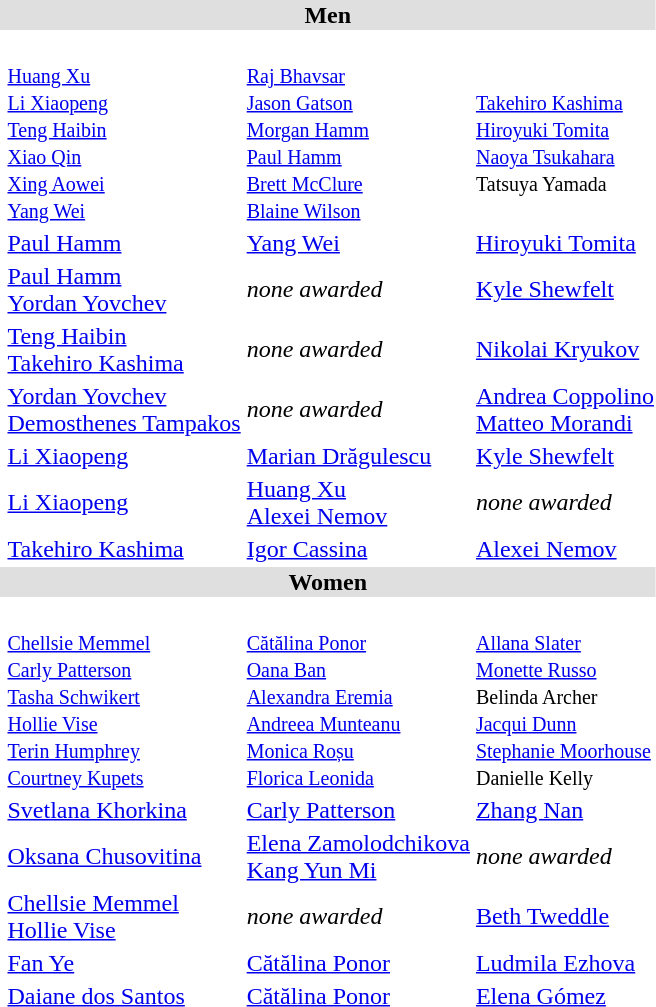<table>
<tr style="background:#dfdfdf;">
<td colspan="4" style="text-align:center;"><strong>Men</strong></td>
</tr>
<tr>
<th scope=row style="text-align:left"><br></th>
<td><br><small><a href='#'>Huang Xu</a><br><a href='#'>Li Xiaopeng</a><br><a href='#'>Teng Haibin</a><br><a href='#'>Xiao Qin</a><br><a href='#'>Xing Aowei</a><br><a href='#'>Yang Wei</a></small></td>
<td><br><small><a href='#'>Raj Bhavsar</a><br><a href='#'>Jason Gatson</a><br><a href='#'>Morgan Hamm</a><br><a href='#'>Paul Hamm</a><br><a href='#'>Brett McClure</a><br><a href='#'>Blaine Wilson</a></small></td>
<td><br><small><a href='#'>Takehiro Kashima</a><br><a href='#'>Hiroyuki Tomita</a><br><a href='#'>Naoya Tsukahara</a><br>Tatsuya Yamada</small></td>
</tr>
<tr>
<th scope=row style="text-align:left"><br></th>
<td> <a href='#'>Paul Hamm</a></td>
<td> <a href='#'>Yang Wei</a></td>
<td> <a href='#'>Hiroyuki Tomita</a></td>
</tr>
<tr>
<th scope=row style="text-align:left"><br></th>
<td> <a href='#'>Paul Hamm</a><br> <a href='#'>Yordan Yovchev</a></td>
<td><em>none awarded</em></td>
<td> <a href='#'>Kyle Shewfelt</a></td>
</tr>
<tr>
<th scope=row style="text-align:left"><br></th>
<td> <a href='#'>Teng Haibin</a><br> <a href='#'>Takehiro Kashima</a></td>
<td><em>none awarded</em></td>
<td> <a href='#'>Nikolai Kryukov</a></td>
</tr>
<tr>
<th scope=row style="text-align:left"><br></th>
<td> <a href='#'>Yordan Yovchev</a><br> <a href='#'>Demosthenes Tampakos</a></td>
<td><em>none awarded</em></td>
<td> <a href='#'>Andrea Coppolino</a><br> <a href='#'>Matteo Morandi</a></td>
</tr>
<tr>
<th scope=row style="text-align:left"><br></th>
<td> <a href='#'>Li Xiaopeng</a></td>
<td> <a href='#'>Marian Drăgulescu</a></td>
<td> <a href='#'>Kyle Shewfelt</a></td>
</tr>
<tr>
<th scope=row style="text-align:left"><br></th>
<td> <a href='#'>Li Xiaopeng</a></td>
<td> <a href='#'>Huang Xu</a><br> <a href='#'>Alexei Nemov</a></td>
<td><em>none awarded</em></td>
</tr>
<tr>
<th scope=row style="text-align:left"><br></th>
<td> <a href='#'>Takehiro Kashima</a></td>
<td> <a href='#'>Igor Cassina</a></td>
<td> <a href='#'>Alexei Nemov</a></td>
</tr>
<tr style="background:#dfdfdf;">
<td colspan="4" style="text-align:center;"><strong>Women</strong></td>
</tr>
<tr>
<th scope=row style="text-align:left"><br></th>
<td><br><small><a href='#'>Chellsie Memmel</a><br><a href='#'>Carly Patterson</a><br><a href='#'>Tasha Schwikert</a><br><a href='#'>Hollie Vise</a><br><a href='#'>Terin Humphrey</a><br><a href='#'>Courtney Kupets</a></small></td>
<td><br><small><a href='#'>Cătălina Ponor</a><br><a href='#'>Oana Ban</a><br><a href='#'>Alexandra Eremia</a><br><a href='#'>Andreea Munteanu</a><br><a href='#'>Monica Roșu</a><br><a href='#'>Florica Leonida</a></small></td>
<td><br><small><a href='#'>Allana Slater</a><br><a href='#'>Monette Russo</a><br>Belinda Archer<br><a href='#'>Jacqui Dunn</a><br><a href='#'>Stephanie Moorhouse</a><br>Danielle Kelly</small></td>
</tr>
<tr>
<th scope=row style="text-align:left"><br></th>
<td> <a href='#'>Svetlana Khorkina</a></td>
<td> <a href='#'>Carly Patterson</a></td>
<td> <a href='#'>Zhang Nan</a></td>
</tr>
<tr>
<th scope=row style="text-align:left"><br></th>
<td> <a href='#'>Oksana Chusovitina</a></td>
<td> <a href='#'>Elena Zamolodchikova</a><br> <a href='#'>Kang Yun Mi</a></td>
<td><em>none awarded</em></td>
</tr>
<tr>
<th scope=row style="text-align:left"><br></th>
<td> <a href='#'>Chellsie Memmel</a><br> <a href='#'>Hollie Vise</a></td>
<td><em>none awarded</em></td>
<td> <a href='#'>Beth Tweddle</a></td>
</tr>
<tr>
<th scope=row style="text-align:left"><br></th>
<td> <a href='#'>Fan Ye</a></td>
<td> <a href='#'>Cătălina Ponor</a></td>
<td> <a href='#'>Ludmila Ezhova</a></td>
</tr>
<tr>
<th scope=row style="text-align:left"><br></th>
<td> <a href='#'>Daiane dos Santos</a></td>
<td> <a href='#'>Cătălina Ponor</a></td>
<td> <a href='#'>Elena Gómez</a></td>
</tr>
</table>
